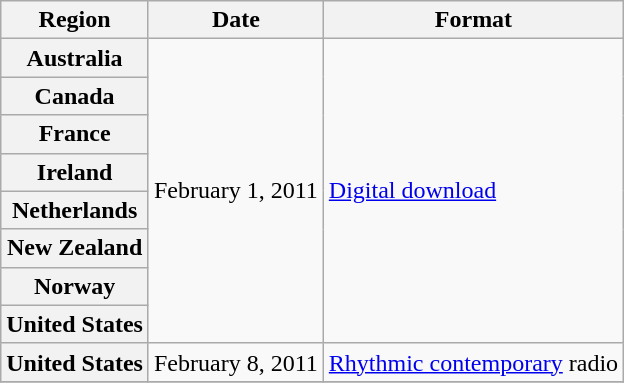<table class="wikitable plainrowheaders">
<tr>
<th scope="col">Region</th>
<th scope="col">Date</th>
<th scope="col">Format</th>
</tr>
<tr>
<th scope="row">Australia</th>
<td rowspan="8">February 1, 2011</td>
<td rowspan="8"><a href='#'>Digital download</a></td>
</tr>
<tr>
<th scope="row">Canada</th>
</tr>
<tr>
<th scope="row">France</th>
</tr>
<tr>
<th scope="row">Ireland</th>
</tr>
<tr>
<th scope="row">Netherlands</th>
</tr>
<tr>
<th scope="row">New Zealand</th>
</tr>
<tr>
<th scope="row">Norway</th>
</tr>
<tr>
<th scope="row">United States</th>
</tr>
<tr>
<th scope="row">United States</th>
<td>February 8, 2011</td>
<td><a href='#'>Rhythmic contemporary</a> radio</td>
</tr>
<tr>
</tr>
</table>
